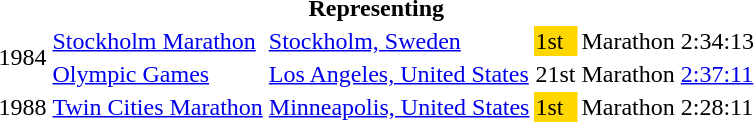<table>
<tr>
<th colspan="6">Representing </th>
</tr>
<tr>
<td rowspan=2>1984</td>
<td><a href='#'>Stockholm Marathon</a></td>
<td><a href='#'>Stockholm, Sweden</a></td>
<td bgcolor="gold">1st</td>
<td>Marathon</td>
<td>2:34:13</td>
</tr>
<tr>
<td><a href='#'>Olympic Games</a></td>
<td><a href='#'>Los Angeles, United States</a></td>
<td>21st</td>
<td>Marathon</td>
<td><a href='#'>2:37:11</a></td>
</tr>
<tr>
<td>1988</td>
<td><a href='#'>Twin Cities Marathon</a></td>
<td><a href='#'>Minneapolis, United States</a></td>
<td bgcolor="gold">1st</td>
<td>Marathon</td>
<td>2:28:11</td>
</tr>
</table>
